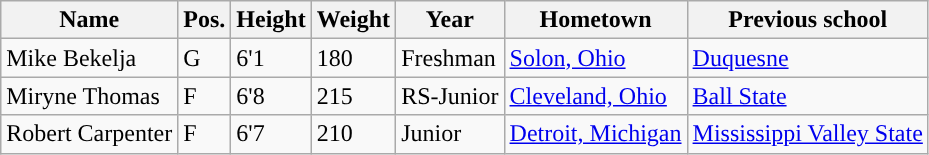<table class="wikitable sortable" border="1">
<tr align=center>
<th>Name</th>
<th>Pos.</th>
<th>Height</th>
<th>Weight</th>
<th>Year</th>
<th>Hometown</th>
<th>Previous school</th>
</tr>
<tr>
<td>Mike Bekelja</td>
<td>G</td>
<td>6'1</td>
<td>180</td>
<td>Freshman</td>
<td><a href='#'>Solon, Ohio</a></td>
<td><a href='#'>Duquesne</a></td>
</tr>
<tr>
<td>Miryne Thomas</td>
<td>F</td>
<td>6'8</td>
<td>215</td>
<td>RS-Junior</td>
<td><a href='#'>Cleveland, Ohio</a></td>
<td><a href='#'>Ball State</a></td>
</tr>
<tr>
<td>Robert Carpenter</td>
<td>F</td>
<td>6'7</td>
<td>210</td>
<td>Junior</td>
<td><a href='#'>Detroit, Michigan</a></td>
<td><a href='#'>Mississippi Valley State</a></td>
</tr>
</table>
